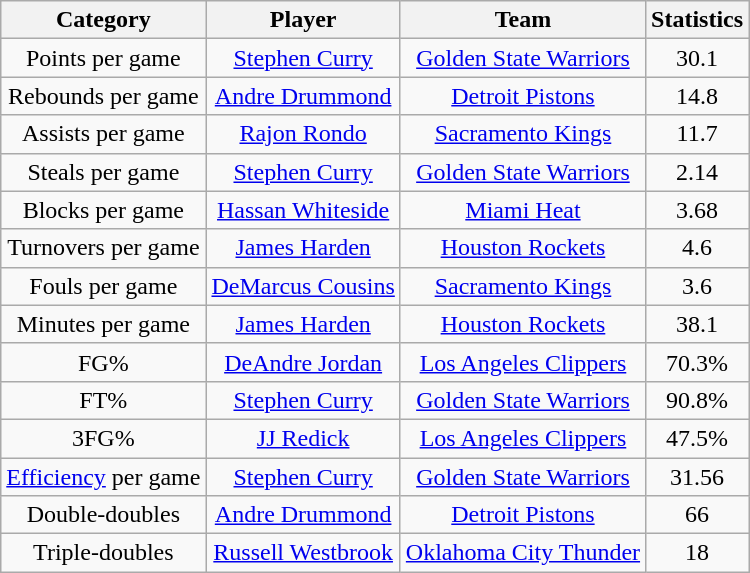<table class="wikitable" style="text-align:center">
<tr>
<th>Category</th>
<th>Player</th>
<th>Team</th>
<th>Statistics</th>
</tr>
<tr>
<td>Points per game</td>
<td><a href='#'>Stephen Curry</a></td>
<td><a href='#'>Golden State Warriors</a></td>
<td>30.1</td>
</tr>
<tr>
<td>Rebounds per game</td>
<td><a href='#'>Andre Drummond</a></td>
<td><a href='#'>Detroit Pistons</a></td>
<td>14.8</td>
</tr>
<tr>
<td>Assists per game</td>
<td><a href='#'>Rajon Rondo</a></td>
<td><a href='#'>Sacramento Kings</a></td>
<td>11.7</td>
</tr>
<tr>
<td>Steals per game</td>
<td><a href='#'>Stephen Curry</a></td>
<td><a href='#'>Golden State Warriors</a></td>
<td>2.14</td>
</tr>
<tr>
<td>Blocks per game</td>
<td><a href='#'>Hassan Whiteside</a></td>
<td><a href='#'>Miami Heat</a></td>
<td>3.68</td>
</tr>
<tr>
<td>Turnovers per game</td>
<td><a href='#'>James Harden</a></td>
<td><a href='#'>Houston Rockets</a></td>
<td>4.6</td>
</tr>
<tr>
<td>Fouls per game</td>
<td><a href='#'>DeMarcus Cousins</a></td>
<td><a href='#'>Sacramento Kings</a></td>
<td>3.6</td>
</tr>
<tr>
<td>Minutes per game</td>
<td><a href='#'>James Harden</a></td>
<td><a href='#'>Houston Rockets</a></td>
<td>38.1</td>
</tr>
<tr>
<td>FG%</td>
<td><a href='#'>DeAndre Jordan</a></td>
<td><a href='#'>Los Angeles Clippers</a></td>
<td>70.3%</td>
</tr>
<tr>
<td>FT%</td>
<td><a href='#'>Stephen Curry</a></td>
<td><a href='#'>Golden State Warriors</a></td>
<td>90.8%</td>
</tr>
<tr>
<td>3FG%</td>
<td><a href='#'>JJ Redick</a></td>
<td><a href='#'>Los Angeles Clippers</a></td>
<td>47.5%</td>
</tr>
<tr>
<td><a href='#'>Efficiency</a> per game</td>
<td><a href='#'>Stephen Curry</a></td>
<td><a href='#'>Golden State Warriors</a></td>
<td>31.56</td>
</tr>
<tr>
<td>Double-doubles</td>
<td><a href='#'>Andre Drummond</a></td>
<td><a href='#'>Detroit Pistons</a></td>
<td>66</td>
</tr>
<tr>
<td>Triple-doubles</td>
<td><a href='#'>Russell Westbrook</a></td>
<td><a href='#'>Oklahoma City Thunder</a></td>
<td>18</td>
</tr>
</table>
